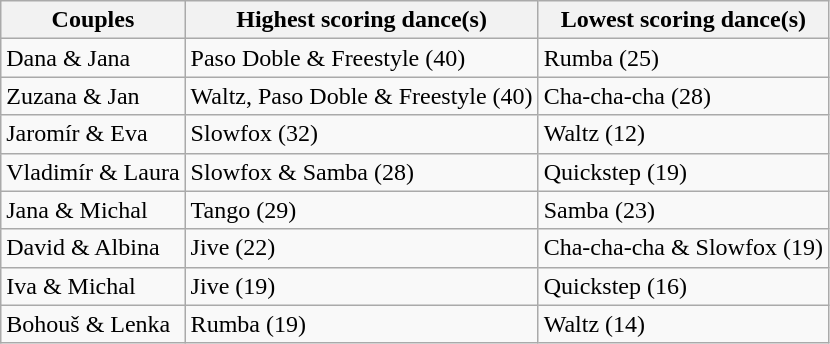<table class="wikitable">
<tr>
<th>Couples</th>
<th>Highest scoring dance(s)</th>
<th>Lowest scoring dance(s)</th>
</tr>
<tr>
<td>Dana & Jana</td>
<td>Paso Doble & Freestyle (40)</td>
<td>Rumba (25)</td>
</tr>
<tr>
<td>Zuzana & Jan</td>
<td>Waltz, Paso Doble & Freestyle (40)</td>
<td>Cha-cha-cha (28)</td>
</tr>
<tr>
<td>Jaromír & Eva</td>
<td>Slowfox (32)</td>
<td>Waltz (12)</td>
</tr>
<tr>
<td>Vladimír & Laura</td>
<td>Slowfox & Samba (28)</td>
<td>Quickstep (19)</td>
</tr>
<tr>
<td>Jana & Michal</td>
<td>Tango (29)</td>
<td>Samba (23)</td>
</tr>
<tr>
<td>David & Albina</td>
<td>Jive (22)</td>
<td>Cha-cha-cha & Slowfox (19)</td>
</tr>
<tr>
<td>Iva & Michal</td>
<td>Jive (19)</td>
<td>Quickstep (16)</td>
</tr>
<tr>
<td>Bohouš & Lenka</td>
<td>Rumba (19)</td>
<td>Waltz (14)</td>
</tr>
</table>
